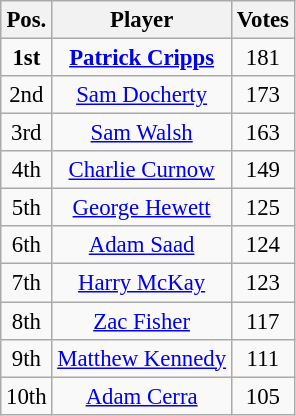<table class="wikitable" style="text-align:center; font-size:95%;">
<tr>
<th>Pos.<br></th>
<th>Player<br></th>
<th>Votes</th>
</tr>
<tr>
<td><strong>1st</strong></td>
<td><strong><a href='#'>Patrick Cripps</a></strong></td>
<td>181</td>
</tr>
<tr>
<td>2nd</td>
<td><a href='#'>Sam Docherty</a></td>
<td>173</td>
</tr>
<tr>
<td>3rd</td>
<td><a href='#'>Sam Walsh</a></td>
<td>163</td>
</tr>
<tr>
<td>4th</td>
<td><a href='#'>Charlie Curnow</a></td>
<td>149</td>
</tr>
<tr>
<td>5th</td>
<td><a href='#'>George Hewett</a></td>
<td>125</td>
</tr>
<tr>
<td>6th</td>
<td><a href='#'>Adam Saad</a></td>
<td>124</td>
</tr>
<tr>
<td>7th</td>
<td><a href='#'>Harry McKay</a></td>
<td>123</td>
</tr>
<tr>
<td>8th</td>
<td><a href='#'>Zac Fisher</a></td>
<td>117</td>
</tr>
<tr>
<td>9th</td>
<td><a href='#'>Matthew Kennedy</a></td>
<td>111</td>
</tr>
<tr>
<td>10th</td>
<td><a href='#'>Adam Cerra</a></td>
<td>105</td>
</tr>
</table>
